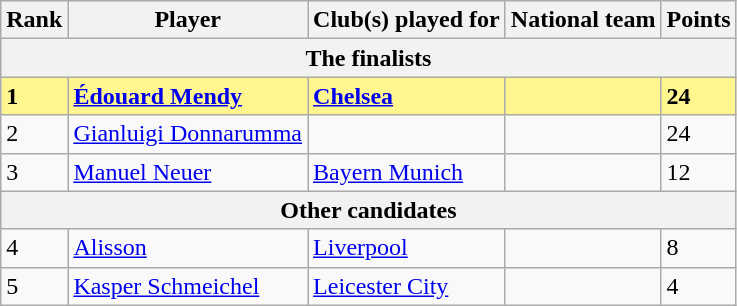<table class="wikitable">
<tr>
<th>Rank</th>
<th>Player</th>
<th>Club(s) played for</th>
<th>National team</th>
<th>Points</th>
</tr>
<tr>
<th colspan="5">The finalists</th>
</tr>
<tr style="background-color: #FFF68F; font-weight: bold;">
<td>1</td>
<td><a href='#'>Édouard Mendy</a></td>
<td> <a href='#'>Chelsea</a></td>
<td></td>
<td>24</td>
</tr>
<tr>
<td>2</td>
<td><a href='#'>Gianluigi Donnarumma</a></td>
<td></td>
<td></td>
<td>24</td>
</tr>
<tr>
<td>3</td>
<td><a href='#'>Manuel Neuer</a></td>
<td> <a href='#'>Bayern Munich</a></td>
<td></td>
<td>12</td>
</tr>
<tr>
<th colspan="5">Other candidates</th>
</tr>
<tr>
<td>4</td>
<td><a href='#'>Alisson</a></td>
<td> <a href='#'>Liverpool</a></td>
<td></td>
<td>8</td>
</tr>
<tr>
<td>5</td>
<td><a href='#'>Kasper Schmeichel</a></td>
<td> <a href='#'>Leicester City</a></td>
<td></td>
<td>4</td>
</tr>
</table>
